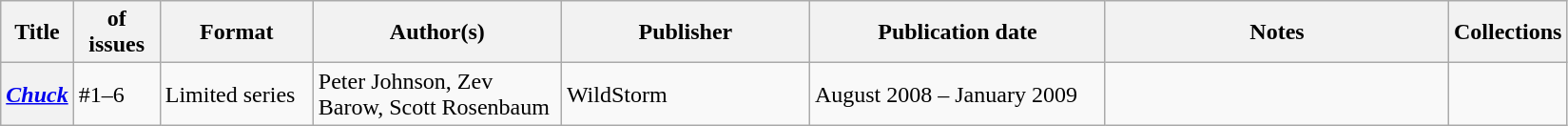<table class="wikitable">
<tr>
<th>Title</th>
<th style="width:40pt"> of issues</th>
<th style="width:75pt">Format</th>
<th style="width:125pt">Author(s)</th>
<th style="width:125pt">Publisher</th>
<th style="width:150pt">Publication date</th>
<th style="width:175pt">Notes</th>
<th>Collections</th>
</tr>
<tr>
<th><em><a href='#'>Chuck</a></em></th>
<td>#1–6</td>
<td>Limited series</td>
<td>Peter Johnson, Zev Barow, Scott Rosenbaum</td>
<td>WildStorm</td>
<td>August 2008 – January 2009</td>
<td></td>
<td></td>
</tr>
</table>
